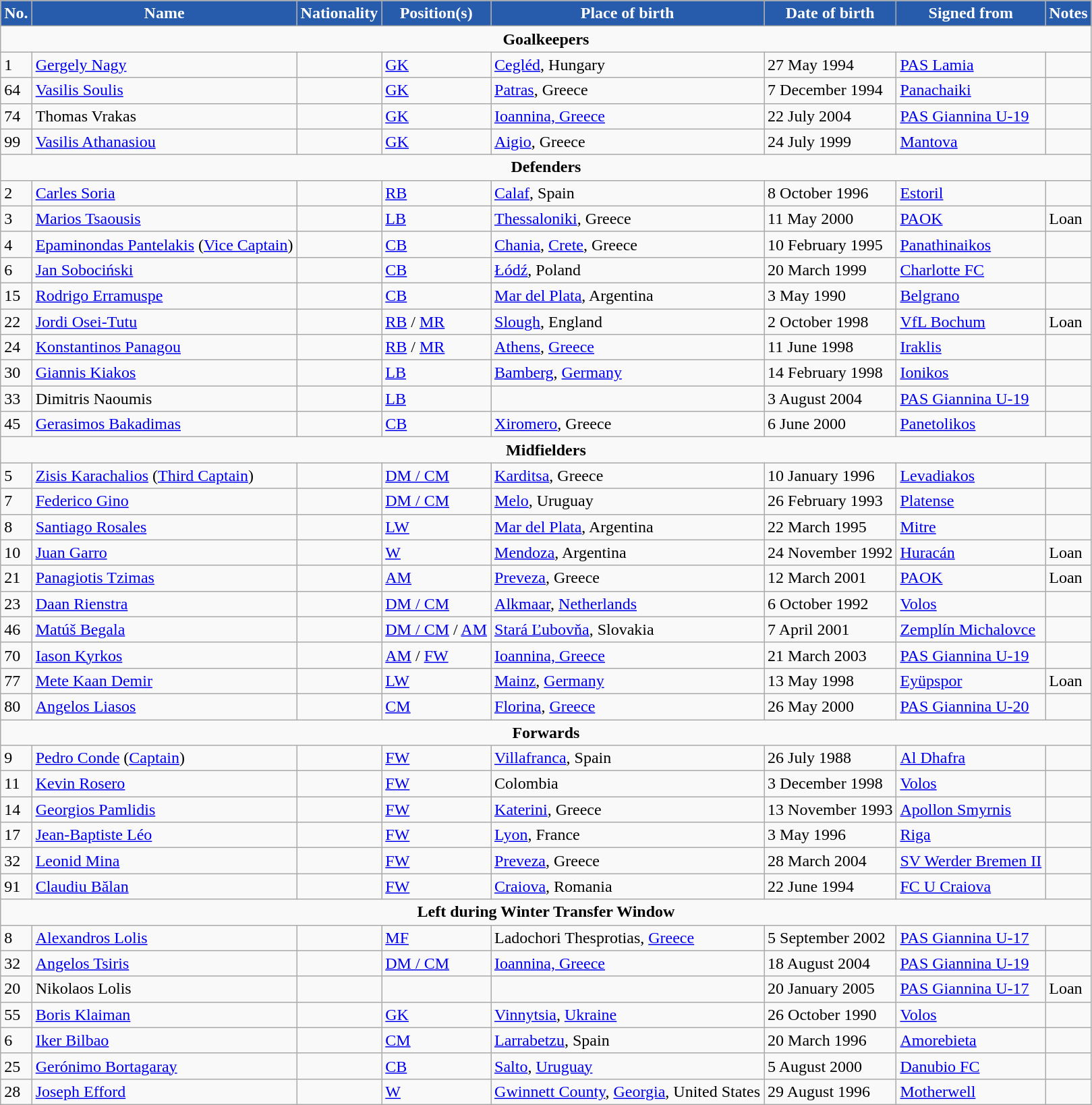<table class="wikitable">
<tr>
<th style="background:#265cab; color:white; text-align:center;">No.</th>
<th style="background:#265cab; color:white; text-align:center;">Name</th>
<th style="background:#265cab; color:white; text-align:center;">Nationality</th>
<th style="background:#265cab; color:white; text-align:center;">Position(s)</th>
<th style="background:#265cab; color:white; text-align:center;">Place of birth</th>
<th style="background:#265cab; color:white; text-align:center;">Date of birth</th>
<th style="background:#265cab; color:white; text-align:center;">Signed from</th>
<th style="background:#265cab; color:white; text-align:center;">Notes</th>
</tr>
<tr>
<td colspan="8" style="text-align:center;"><strong>Goalkeepers</strong></td>
</tr>
<tr>
<td>1</td>
<td><a href='#'>Gergely Nagy</a></td>
<td></td>
<td><a href='#'>GK</a></td>
<td><a href='#'>Cegléd</a>, Hungary</td>
<td>27 May 1994</td>
<td> <a href='#'>PAS Lamia</a></td>
<td></td>
</tr>
<tr>
<td>64</td>
<td><a href='#'>Vasilis Soulis</a></td>
<td></td>
<td><a href='#'>GK</a></td>
<td><a href='#'>Patras</a>, Greece</td>
<td>7 December 1994</td>
<td> <a href='#'>Panachaiki</a></td>
<td></td>
</tr>
<tr>
<td>74</td>
<td>Thomas Vrakas</td>
<td></td>
<td><a href='#'>GK</a></td>
<td><a href='#'>Ioannina, Greece</a></td>
<td>22 July 2004</td>
<td> <a href='#'>PAS Giannina U-19</a></td>
<td></td>
</tr>
<tr>
<td>99</td>
<td><a href='#'>Vasilis Athanasiou</a></td>
<td></td>
<td><a href='#'>GK</a></td>
<td><a href='#'>Aigio</a>, Greece</td>
<td>24 July 1999</td>
<td> <a href='#'>Mantova</a></td>
<td></td>
</tr>
<tr>
<td colspan="8" style="text-align:center;"><strong>Defenders</strong></td>
</tr>
<tr>
<td>2</td>
<td><a href='#'>Carles Soria</a></td>
<td></td>
<td><a href='#'>RB</a></td>
<td><a href='#'>Calaf</a>, Spain</td>
<td>8 October 1996</td>
<td> <a href='#'>Estoril</a></td>
<td></td>
</tr>
<tr>
<td>3</td>
<td><a href='#'>Marios Tsaousis</a></td>
<td></td>
<td><a href='#'>LB</a></td>
<td><a href='#'>Thessaloniki</a>, Greece</td>
<td>11 May 2000</td>
<td> <a href='#'>PAOK</a></td>
<td>Loan</td>
</tr>
<tr>
<td>4</td>
<td><a href='#'>Epaminondas Pantelakis</a> (<a href='#'>Vice Captain</a>)</td>
<td></td>
<td><a href='#'>CB</a></td>
<td><a href='#'>Chania</a>, <a href='#'>Crete</a>, Greece</td>
<td>10 February 1995</td>
<td> <a href='#'>Panathinaikos</a></td>
<td></td>
</tr>
<tr>
<td>6</td>
<td><a href='#'>Jan Sobociński</a></td>
<td></td>
<td><a href='#'>CB</a></td>
<td><a href='#'>Łódź</a>, Poland</td>
<td>20 March 1999</td>
<td> <a href='#'>Charlotte FC</a></td>
<td></td>
</tr>
<tr>
<td>15</td>
<td><a href='#'>Rodrigo Erramuspe</a></td>
<td></td>
<td><a href='#'>CB</a></td>
<td><a href='#'>Mar del Plata</a>, Argentina</td>
<td>3 May 1990</td>
<td> <a href='#'>Belgrano</a></td>
<td></td>
</tr>
<tr>
<td>22</td>
<td><a href='#'>Jordi Osei-Tutu</a></td>
<td></td>
<td><a href='#'>RB</a> / <a href='#'>MR</a></td>
<td><a href='#'>Slough</a>, England</td>
<td>2 October 1998</td>
<td> <a href='#'>VfL Bochum</a></td>
<td>Loan</td>
</tr>
<tr>
<td>24</td>
<td><a href='#'>Konstantinos Panagou</a></td>
<td></td>
<td><a href='#'>RB</a> / <a href='#'>MR</a></td>
<td><a href='#'>Athens</a>, <a href='#'>Greece</a></td>
<td>11 June 1998</td>
<td> <a href='#'>Iraklis</a></td>
<td></td>
</tr>
<tr>
<td>30</td>
<td><a href='#'>Giannis Kiakos</a></td>
<td></td>
<td><a href='#'>LB</a></td>
<td><a href='#'>Bamberg</a>, <a href='#'>Germany</a></td>
<td>14 February 1998</td>
<td> <a href='#'>Ionikos</a></td>
<td></td>
</tr>
<tr>
<td>33</td>
<td>Dimitris Naoumis</td>
<td></td>
<td><a href='#'>LB</a></td>
<td></td>
<td>3 August 2004</td>
<td> <a href='#'>PAS Giannina U-19</a></td>
<td></td>
</tr>
<tr>
<td>45</td>
<td><a href='#'>Gerasimos Bakadimas</a></td>
<td></td>
<td><a href='#'>CB</a></td>
<td><a href='#'>Xiromero</a>, Greece</td>
<td>6 June 2000</td>
<td> <a href='#'>Panetolikos</a></td>
<td></td>
</tr>
<tr>
<td colspan="8" style="text-align:center;"><strong>Midfielders</strong></td>
</tr>
<tr>
<td>5</td>
<td><a href='#'>Zisis Karachalios</a> (<a href='#'>Third Captain</a>)</td>
<td></td>
<td><a href='#'>DM / CM</a></td>
<td><a href='#'>Karditsa</a>, Greece</td>
<td>10 January 1996</td>
<td> <a href='#'>Levadiakos</a></td>
<td></td>
</tr>
<tr>
<td>7</td>
<td><a href='#'>Federico Gino</a></td>
<td></td>
<td><a href='#'>DM / CM</a></td>
<td><a href='#'>Melo</a>, Uruguay</td>
<td>26 February 1993</td>
<td> <a href='#'>Platense</a></td>
<td></td>
</tr>
<tr>
<td>8</td>
<td><a href='#'>Santiago Rosales</a></td>
<td></td>
<td><a href='#'>LW</a></td>
<td><a href='#'>Mar del Plata</a>, Argentina</td>
<td>22 March 1995</td>
<td> <a href='#'>Mitre</a></td>
<td></td>
</tr>
<tr>
<td>10</td>
<td><a href='#'>Juan Garro</a></td>
<td></td>
<td><a href='#'>W</a></td>
<td><a href='#'>Mendoza</a>, Argentina</td>
<td>24 November 1992</td>
<td> <a href='#'>Huracán</a></td>
<td>Loan</td>
</tr>
<tr>
<td>21</td>
<td><a href='#'>Panagiotis Tzimas</a></td>
<td></td>
<td><a href='#'>AM</a></td>
<td><a href='#'>Preveza</a>, Greece</td>
<td>12 March 2001</td>
<td> <a href='#'>PAOK</a></td>
<td>Loan</td>
</tr>
<tr>
<td>23</td>
<td><a href='#'>Daan Rienstra</a></td>
<td></td>
<td><a href='#'>DM / CM</a></td>
<td><a href='#'>Alkmaar</a>, <a href='#'>Netherlands</a></td>
<td>6 October 1992</td>
<td> <a href='#'>Volos</a></td>
<td></td>
</tr>
<tr>
<td>46</td>
<td><a href='#'>Matúš Begala</a></td>
<td></td>
<td><a href='#'>DM / CM</a> / <a href='#'>AM</a></td>
<td><a href='#'>Stará Ľubovňa</a>, Slovakia</td>
<td>7 April 2001</td>
<td> <a href='#'>Zemplín Michalovce</a></td>
<td></td>
</tr>
<tr>
<td>70</td>
<td><a href='#'>Iason Kyrkos</a></td>
<td></td>
<td><a href='#'>AM</a> / <a href='#'>FW</a></td>
<td><a href='#'>Ioannina, Greece</a></td>
<td>21 March 2003</td>
<td> <a href='#'>PAS Giannina U-19</a></td>
<td></td>
</tr>
<tr>
<td>77</td>
<td><a href='#'>Mete Kaan Demir</a></td>
<td> </td>
<td><a href='#'>LW</a></td>
<td><a href='#'>Mainz</a>, <a href='#'>Germany</a></td>
<td>13 May 1998</td>
<td> <a href='#'>Eyüpspor</a></td>
<td>Loan</td>
</tr>
<tr>
<td>80</td>
<td><a href='#'>Angelos Liasos</a></td>
<td></td>
<td><a href='#'>CM</a></td>
<td><a href='#'>Florina</a>, <a href='#'>Greece</a></td>
<td>26 May 2000</td>
<td> <a href='#'>PAS Giannina U-20</a></td>
<td></td>
</tr>
<tr>
<td colspan="8" style="text-align:center;"><strong>Forwards</strong></td>
</tr>
<tr>
<td>9</td>
<td><a href='#'>Pedro Conde</a> (<a href='#'>Captain</a>)</td>
<td></td>
<td><a href='#'>FW</a></td>
<td><a href='#'>Villafranca</a>, Spain</td>
<td>26 July 1988</td>
<td> <a href='#'>Al Dhafra</a></td>
<td></td>
</tr>
<tr>
<td>11</td>
<td><a href='#'>Kevin Rosero</a></td>
<td></td>
<td><a href='#'>FW</a></td>
<td>Colombia</td>
<td>3 December 1998</td>
<td> <a href='#'>Volos</a></td>
<td></td>
</tr>
<tr>
<td>14</td>
<td><a href='#'>Georgios Pamlidis</a></td>
<td></td>
<td><a href='#'>FW</a></td>
<td><a href='#'>Katerini</a>, Greece</td>
<td>13 November 1993</td>
<td> <a href='#'>Apollon Smyrnis</a></td>
<td></td>
</tr>
<tr>
<td>17</td>
<td><a href='#'>Jean-Baptiste Léo</a></td>
<td></td>
<td><a href='#'>FW</a></td>
<td><a href='#'>Lyon</a>, France</td>
<td>3 May 1996</td>
<td> <a href='#'>Riga</a></td>
<td></td>
</tr>
<tr>
<td>32</td>
<td><a href='#'>Leonid Mina</a></td>
<td></td>
<td><a href='#'>FW</a></td>
<td><a href='#'>Preveza</a>, Greece</td>
<td>28 March 2004</td>
<td> <a href='#'>SV Werder Bremen II</a></td>
<td></td>
</tr>
<tr>
<td>91</td>
<td><a href='#'>Claudiu Bălan</a></td>
<td></td>
<td><a href='#'>FW</a></td>
<td><a href='#'>Craiova</a>, Romania</td>
<td>22 June 1994</td>
<td> <a href='#'>FC U Craiova</a></td>
<td></td>
</tr>
<tr>
<td colspan="8" style="text-align:center;"><strong>Left during Winter Transfer Window</strong></td>
</tr>
<tr>
<td>8</td>
<td><a href='#'>Alexandros Lolis</a></td>
<td></td>
<td><a href='#'>MF</a></td>
<td>Ladochori Thesprotias, <a href='#'>Greece</a></td>
<td>5 September 2002</td>
<td> <a href='#'>PAS Giannina U-17</a></td>
<td></td>
</tr>
<tr>
<td>32</td>
<td><a href='#'>Angelos Tsiris</a></td>
<td></td>
<td><a href='#'>DM / CM</a></td>
<td><a href='#'>Ioannina, Greece</a></td>
<td>18 August 2004</td>
<td> <a href='#'>PAS Giannina U-19</a></td>
<td></td>
</tr>
<tr>
<td>20</td>
<td>Nikolaos Lolis</td>
<td></td>
<td></td>
<td></td>
<td>20 January 2005</td>
<td> <a href='#'>PAS Giannina U-17</a></td>
<td>Loan</td>
</tr>
<tr>
<td>55</td>
<td><a href='#'>Boris Klaiman</a></td>
<td></td>
<td><a href='#'>GK</a></td>
<td><a href='#'>Vinnytsia</a>, <a href='#'>Ukraine</a></td>
<td>26 October 1990</td>
<td> <a href='#'>Volos</a></td>
<td></td>
</tr>
<tr>
<td>6</td>
<td><a href='#'>Iker Bilbao</a></td>
<td></td>
<td><a href='#'>CM</a></td>
<td><a href='#'>Larrabetzu</a>, Spain</td>
<td>20 March 1996</td>
<td> <a href='#'>Amorebieta</a></td>
<td></td>
</tr>
<tr>
<td>25</td>
<td><a href='#'>Gerónimo Bortagaray</a></td>
<td></td>
<td><a href='#'>CB</a></td>
<td><a href='#'>Salto</a>, <a href='#'>Uruguay</a></td>
<td>5 August 2000</td>
<td> <a href='#'>Danubio FC</a></td>
<td></td>
</tr>
<tr>
<td>28</td>
<td><a href='#'>Joseph Efford</a></td>
<td></td>
<td><a href='#'>W</a></td>
<td><a href='#'>Gwinnett County</a>, <a href='#'>Georgia</a>, United States</td>
<td>29 August 1996</td>
<td> <a href='#'>Motherwell</a></td>
<td></td>
</tr>
</table>
